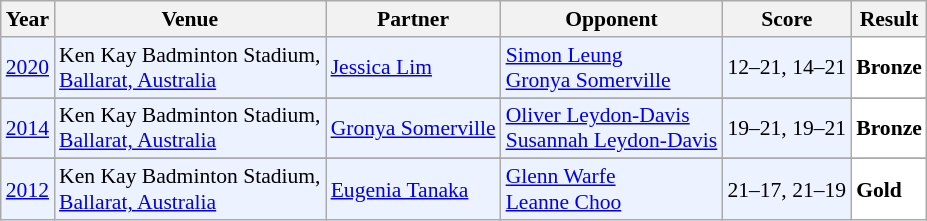<table class="sortable wikitable" style="font-size: 90%;">
<tr>
<th>Year</th>
<th>Venue</th>
<th>Partner</th>
<th>Opponent</th>
<th>Score</th>
<th>Result</th>
</tr>
<tr style="background:#ECF2FF">
<td align="center"><a href='#'>2020</a></td>
<td align="left">Ken Kay Badminton Stadium,<br><a href='#'>Ballarat, Australia</a></td>
<td align="left"> <a href='#'>Jessica Lim</a></td>
<td align="left"> <a href='#'>Simon Leung</a> <br>  <a href='#'>Gronya Somerville</a></td>
<td align="left">12–21, 14–21</td>
<td style="text-align:left; background:white"> <strong>Bronze</strong></td>
</tr>
<tr>
</tr>
<tr style="background:#ECF2FF">
<td align="center"><a href='#'>2014</a></td>
<td align="left">Ken Kay Badminton Stadium,<br><a href='#'>Ballarat, Australia</a></td>
<td align="left"> <a href='#'>Gronya Somerville</a></td>
<td align="left"> <a href='#'>Oliver Leydon-Davis</a> <br>  <a href='#'>Susannah Leydon-Davis</a></td>
<td align="left">19–21, 19–21</td>
<td style="text-align:left; background:white"> <strong>Bronze</strong></td>
</tr>
<tr>
</tr>
<tr style="background:#ECF2FF">
<td align="center"><a href='#'>2012</a></td>
<td align="left">Ken Kay Badminton Stadium,<br><a href='#'>Ballarat, Australia</a></td>
<td align="left"> <a href='#'>Eugenia Tanaka</a></td>
<td align="left"> <a href='#'>Glenn Warfe</a> <br>  <a href='#'>Leanne Choo</a></td>
<td align="left">21–17, 21–19</td>
<td style="text-align:left; background:white"> <strong>Gold</strong></td>
</tr>
</table>
